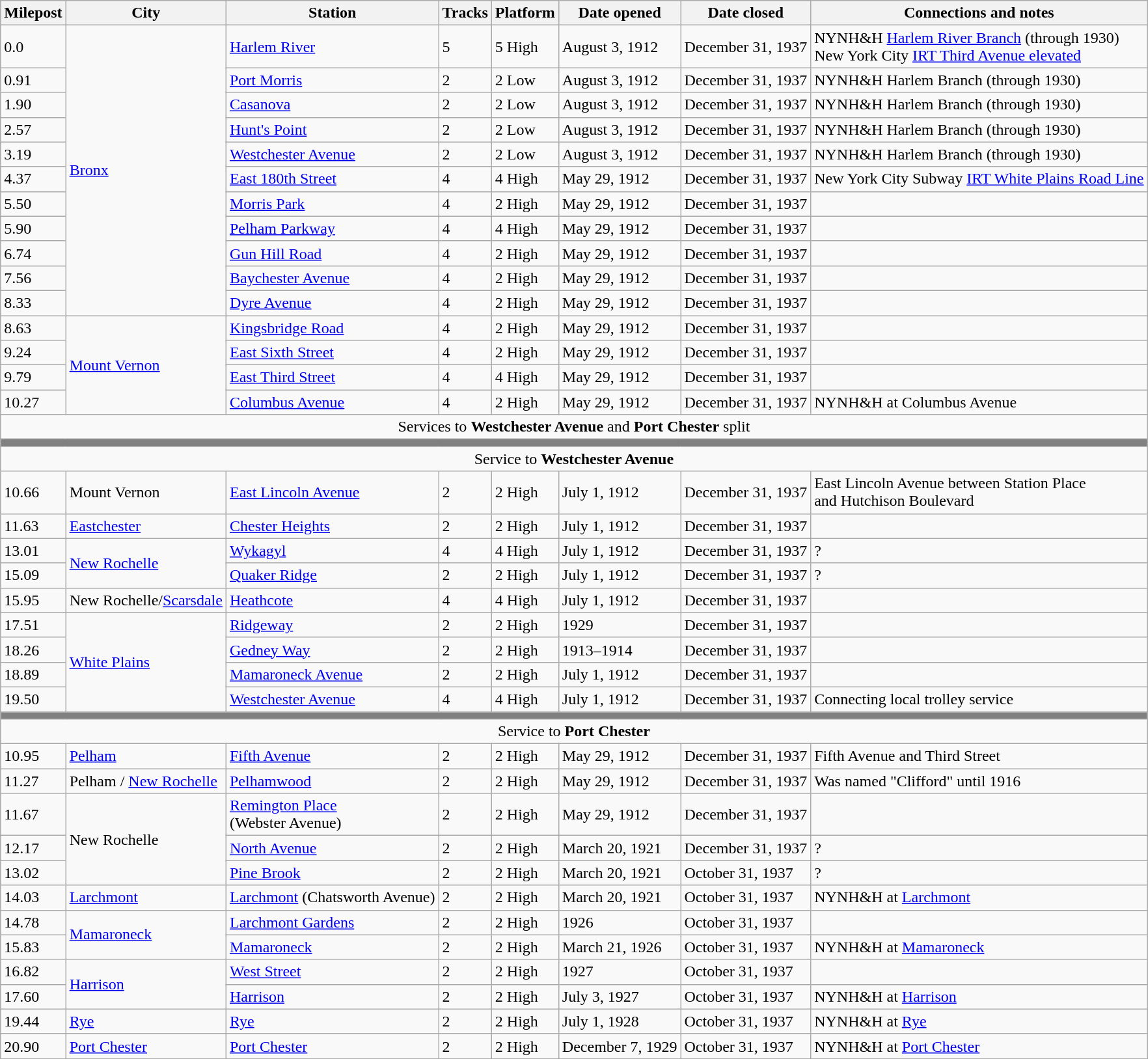<table class="wikitable">
<tr>
<th>Milepost</th>
<th>City</th>
<th>Station</th>
<th>Tracks</th>
<th>Platform</th>
<th>Date opened</th>
<th>Date closed</th>
<th>Connections and notes</th>
</tr>
<tr>
<td>0.0</td>
<td rowspan=11><a href='#'>Bronx</a></td>
<td><a href='#'>Harlem River</a></td>
<td>5</td>
<td>5 High</td>
<td>August 3, 1912</td>
<td>December 31, 1937</td>
<td>NYNH&H <a href='#'>Harlem River Branch</a> (through 1930)<br>New York City <a href='#'>IRT Third Avenue elevated</a></td>
</tr>
<tr>
<td>0.91</td>
<td><a href='#'>Port Morris</a></td>
<td>2</td>
<td>2 Low</td>
<td>August 3, 1912</td>
<td>December 31, 1937</td>
<td>NYNH&H Harlem Branch (through 1930)</td>
</tr>
<tr>
<td>1.90</td>
<td><a href='#'>Casanova</a></td>
<td>2</td>
<td>2 Low</td>
<td>August 3, 1912</td>
<td>December 31, 1937</td>
<td>NYNH&H Harlem Branch (through 1930)</td>
</tr>
<tr>
<td>2.57</td>
<td><a href='#'>Hunt's Point</a></td>
<td>2</td>
<td>2 Low</td>
<td>August 3, 1912</td>
<td>December 31, 1937</td>
<td>NYNH&H Harlem Branch (through 1930)</td>
</tr>
<tr>
<td>3.19</td>
<td><a href='#'>Westchester Avenue</a></td>
<td>2</td>
<td>2 Low</td>
<td>August 3, 1912</td>
<td>December 31, 1937</td>
<td>NYNH&H Harlem Branch (through 1930)</td>
</tr>
<tr>
<td>4.37</td>
<td><a href='#'>East 180th Street</a></td>
<td>4</td>
<td>4 High</td>
<td>May 29, 1912</td>
<td>December 31, 1937</td>
<td>New York City Subway <a href='#'>IRT White Plains Road Line</a><br></td>
</tr>
<tr>
<td>5.50</td>
<td><a href='#'>Morris Park</a></td>
<td>4</td>
<td>2 High</td>
<td>May 29, 1912</td>
<td>December 31, 1937</td>
<td></td>
</tr>
<tr>
<td>5.90</td>
<td><a href='#'>Pelham Parkway</a></td>
<td>4</td>
<td>4 High</td>
<td>May 29, 1912</td>
<td>December 31, 1937</td>
<td></td>
</tr>
<tr>
<td>6.74</td>
<td><a href='#'>Gun Hill Road</a></td>
<td>4</td>
<td>2 High</td>
<td>May 29, 1912</td>
<td>December 31, 1937</td>
<td></td>
</tr>
<tr>
<td>7.56</td>
<td><a href='#'>Baychester Avenue</a></td>
<td>4</td>
<td>2 High</td>
<td>May 29, 1912</td>
<td>December 31, 1937</td>
<td></td>
</tr>
<tr>
<td>8.33</td>
<td><a href='#'>Dyre Avenue</a></td>
<td>4</td>
<td>2 High</td>
<td>May 29, 1912</td>
<td>December 31, 1937</td>
<td></td>
</tr>
<tr>
<td>8.63</td>
<td rowspan=4><a href='#'>Mount Vernon</a></td>
<td><a href='#'>Kingsbridge Road</a></td>
<td>4</td>
<td>2 High</td>
<td>May 29, 1912</td>
<td>December 31, 1937</td>
<td></td>
</tr>
<tr>
<td>9.24</td>
<td><a href='#'>East Sixth Street</a></td>
<td>4</td>
<td>2 High</td>
<td>May 29, 1912</td>
<td>December 31, 1937</td>
<td></td>
</tr>
<tr>
<td>9.79</td>
<td><a href='#'>East Third Street</a></td>
<td>4</td>
<td>4 High</td>
<td>May 29, 1912</td>
<td>December 31, 1937</td>
<td></td>
</tr>
<tr>
<td>10.27</td>
<td><a href='#'>Columbus Avenue</a></td>
<td>4</td>
<td>2 High</td>
<td>May 29, 1912</td>
<td>December 31, 1937</td>
<td>NYNH&H at Columbus Avenue<br></td>
</tr>
<tr>
<td colspan="8" align="center">Services to <strong>Westchester Avenue</strong> and <strong>Port Chester</strong> split</td>
</tr>
<tr>
<td colspan="8" bgcolor="#808080"></td>
</tr>
<tr>
<td colspan="8" align="center">Service to <strong>Westchester Avenue</strong></td>
</tr>
<tr>
<td>10.66</td>
<td>Mount Vernon</td>
<td><a href='#'>East Lincoln Avenue</a></td>
<td>2</td>
<td>2 High</td>
<td>July 1, 1912</td>
<td>December 31, 1937</td>
<td>East Lincoln Avenue between Station Place<br>and Hutchison Boulevard</td>
</tr>
<tr>
<td>11.63</td>
<td><a href='#'>Eastchester</a></td>
<td><a href='#'>Chester Heights</a></td>
<td>2</td>
<td>2 High</td>
<td>July 1, 1912</td>
<td>December 31, 1937</td>
<td></td>
</tr>
<tr>
<td>13.01</td>
<td rowspan=2><a href='#'>New Rochelle</a></td>
<td><a href='#'>Wykagyl</a></td>
<td>4</td>
<td>4 High</td>
<td>July 1, 1912</td>
<td>December 31, 1937</td>
<td>?</td>
</tr>
<tr>
<td>15.09</td>
<td><a href='#'>Quaker Ridge</a></td>
<td>2</td>
<td>2 High</td>
<td>July 1, 1912</td>
<td>December 31, 1937</td>
<td>?</td>
</tr>
<tr>
<td>15.95</td>
<td>New Rochelle/<a href='#'>Scarsdale</a></td>
<td><a href='#'>Heathcote</a></td>
<td>4</td>
<td>4 High</td>
<td>July 1, 1912</td>
<td>December 31, 1937</td>
<td></td>
</tr>
<tr>
<td>17.51</td>
<td rowspan=4><a href='#'>White Plains</a></td>
<td><a href='#'>Ridgeway</a></td>
<td>2</td>
<td>2 High</td>
<td>1929</td>
<td>December 31, 1937</td>
<td></td>
</tr>
<tr>
<td>18.26</td>
<td><a href='#'>Gedney Way</a></td>
<td>2</td>
<td>2 High</td>
<td>1913–1914</td>
<td>December 31, 1937</td>
<td></td>
</tr>
<tr>
<td>18.89</td>
<td><a href='#'>Mamaroneck Avenue</a></td>
<td>2</td>
<td>2 High</td>
<td>July 1, 1912</td>
<td>December 31, 1937</td>
<td></td>
</tr>
<tr>
<td>19.50</td>
<td><a href='#'>Westchester Avenue</a></td>
<td>4</td>
<td>4 High</td>
<td>July 1, 1912</td>
<td>December 31, 1937</td>
<td>Connecting local trolley service<br></td>
</tr>
<tr>
<td colspan="8" bgcolor="#808080"></td>
</tr>
<tr>
<td colspan="8" align="center">Service to <strong>Port Chester</strong></td>
</tr>
<tr>
<td>10.95</td>
<td><a href='#'>Pelham</a></td>
<td><a href='#'>Fifth Avenue</a></td>
<td>2</td>
<td>2 High</td>
<td>May 29, 1912</td>
<td>December 31, 1937</td>
<td>Fifth Avenue and Third Street</td>
</tr>
<tr>
<td>11.27</td>
<td>Pelham / <a href='#'>New Rochelle</a></td>
<td><a href='#'>Pelhamwood</a></td>
<td>2</td>
<td>2 High</td>
<td>May 29, 1912</td>
<td>December 31, 1937</td>
<td>Was named "Clifford" until 1916</td>
</tr>
<tr>
<td>11.67</td>
<td rowspan=3>New Rochelle</td>
<td><a href='#'>Remington Place</a><br>(Webster Avenue)</td>
<td>2</td>
<td>2 High</td>
<td>May 29, 1912</td>
<td>December 31, 1937</td>
<td></td>
</tr>
<tr>
<td>12.17</td>
<td><a href='#'>North Avenue</a></td>
<td>2</td>
<td>2 High</td>
<td>March 20, 1921</td>
<td>December 31, 1937</td>
<td>?</td>
</tr>
<tr>
<td>13.02</td>
<td><a href='#'>Pine Brook</a></td>
<td>2</td>
<td>2 High</td>
<td>March 20, 1921</td>
<td>October 31, 1937</td>
<td>?</td>
</tr>
<tr>
<td>14.03</td>
<td><a href='#'>Larchmont</a></td>
<td><a href='#'>Larchmont</a> (Chatsworth Avenue)</td>
<td>2</td>
<td>2 High</td>
<td>March 20, 1921</td>
<td>October 31, 1937</td>
<td>NYNH&H at <a href='#'>Larchmont</a></td>
</tr>
<tr>
<td>14.78</td>
<td rowspan=2><a href='#'>Mamaroneck</a></td>
<td><a href='#'>Larchmont Gardens</a></td>
<td>2</td>
<td>2 High</td>
<td>1926</td>
<td>October 31, 1937</td>
<td></td>
</tr>
<tr>
<td>15.83</td>
<td><a href='#'>Mamaroneck</a></td>
<td>2</td>
<td>2 High</td>
<td>March 21, 1926</td>
<td>October 31, 1937</td>
<td>NYNH&H at <a href='#'>Mamaroneck</a></td>
</tr>
<tr>
<td>16.82</td>
<td rowspan=2><a href='#'>Harrison</a></td>
<td><a href='#'>West Street</a></td>
<td>2</td>
<td>2 High</td>
<td>1927</td>
<td>October 31, 1937</td>
<td></td>
</tr>
<tr>
<td>17.60</td>
<td><a href='#'>Harrison</a></td>
<td>2</td>
<td>2 High</td>
<td>July 3, 1927</td>
<td>October 31, 1937</td>
<td>NYNH&H at <a href='#'>Harrison</a></td>
</tr>
<tr>
<td>19.44</td>
<td><a href='#'>Rye</a></td>
<td><a href='#'>Rye</a></td>
<td>2</td>
<td>2 High</td>
<td>July 1, 1928</td>
<td>October 31, 1937</td>
<td>NYNH&H at <a href='#'>Rye</a></td>
</tr>
<tr>
<td>20.90</td>
<td><a href='#'>Port Chester</a></td>
<td><a href='#'>Port Chester</a></td>
<td>2</td>
<td>2 High</td>
<td>December 7, 1929</td>
<td>October 31, 1937</td>
<td>NYNH&H at <a href='#'>Port Chester</a></td>
</tr>
<tr>
</tr>
</table>
